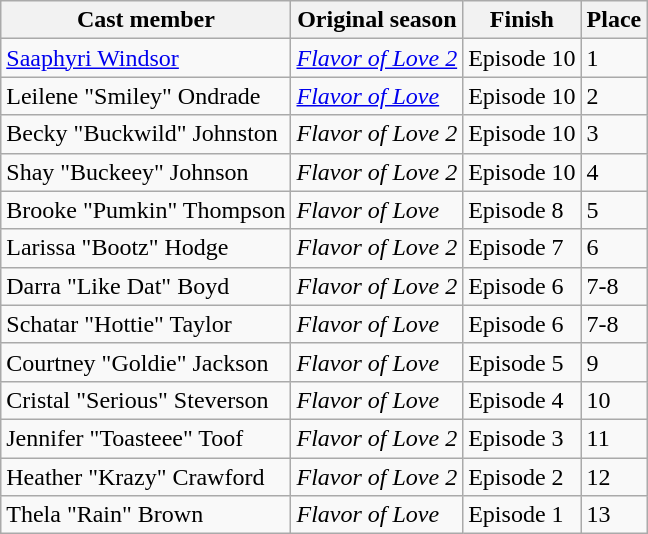<table class="wikitable sortable">
<tr>
<th>Cast member</th>
<th>Original season</th>
<th>Finish</th>
<th>Place</th>
</tr>
<tr>
<td><a href='#'>Saaphyri Windsor</a></td>
<td><em><a href='#'>Flavor of Love 2</a></em></td>
<td>Episode 10</td>
<td>1</td>
</tr>
<tr>
<td>Leilene "Smiley" Ondrade</td>
<td><em><a href='#'>Flavor of Love</a></em></td>
<td>Episode 10</td>
<td>2</td>
</tr>
<tr>
<td>Becky "Buckwild" Johnston</td>
<td><em>Flavor of Love 2</em></td>
<td>Episode 10</td>
<td>3</td>
</tr>
<tr>
<td>Shay "Buckeey" Johnson</td>
<td><em>Flavor of Love 2</em></td>
<td>Episode 10</td>
<td>4</td>
</tr>
<tr>
<td>Brooke "Pumkin" Thompson</td>
<td><em>Flavor of Love</em></td>
<td>Episode 8</td>
<td>5</td>
</tr>
<tr>
<td>Larissa "Bootz" Hodge</td>
<td><em>Flavor of Love 2</em></td>
<td>Episode 7</td>
<td>6</td>
</tr>
<tr>
<td>Darra "Like Dat" Boyd</td>
<td><em>Flavor of Love 2</em></td>
<td>Episode 6</td>
<td>7-8</td>
</tr>
<tr>
<td>Schatar "Hottie" Taylor</td>
<td><em>Flavor of Love</em></td>
<td>Episode 6</td>
<td>7-8</td>
</tr>
<tr>
<td>Courtney "Goldie" Jackson</td>
<td><em>Flavor of Love</em></td>
<td>Episode 5</td>
<td>9</td>
</tr>
<tr>
<td>Cristal "Serious" Steverson</td>
<td><em>Flavor of Love</em></td>
<td>Episode 4</td>
<td>10</td>
</tr>
<tr>
<td>Jennifer "Toasteee" Toof</td>
<td><em>Flavor of Love 2</em></td>
<td>Episode 3</td>
<td>11</td>
</tr>
<tr>
<td>Heather "Krazy" Crawford</td>
<td><em>Flavor of Love 2</em></td>
<td>Episode 2</td>
<td>12</td>
</tr>
<tr>
<td>Thela "Rain" Brown</td>
<td><em>Flavor of Love</em></td>
<td>Episode 1</td>
<td>13</td>
</tr>
</table>
